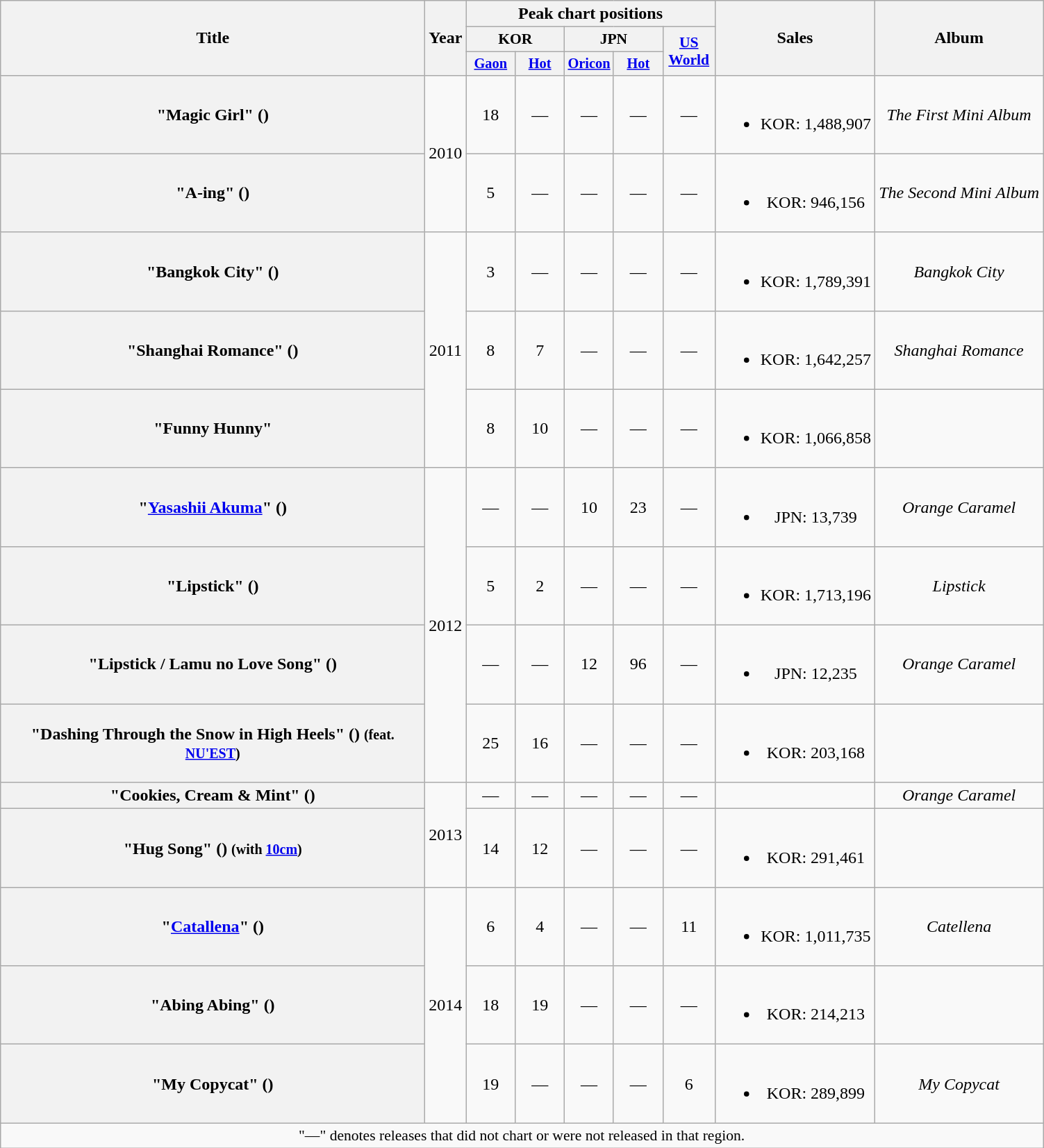<table class="wikitable plainrowheaders" style="text-align:center;" border="1">
<tr>
<th scope="col" rowspan="3" style="width:25em;">Title</th>
<th scope="col" rowspan="3">Year</th>
<th colspan="5" scope="col">Peak chart positions</th>
<th scope="col" rowspan="3">Sales</th>
<th scope="col" rowspan="3">Album</th>
</tr>
<tr>
<th colspan="2" style="width:3em;font-size:90%">KOR</th>
<th style="width:3em;font-size:90%" colspan="2">JPN</th>
<th scope="col" style="width:3em;font-size:90%;" rowspan="2"><a href='#'>US<br>World</a><br></th>
</tr>
<tr>
<th scope="col" style="width:3em;font-size:85%;"><a href='#'>Gaon</a><br></th>
<th scope="col" style="width:3em;font-size:85%;"><a href='#'>Hot</a><br></th>
<th scope="col" style="width:3em;font-size:85%;"><a href='#'>Oricon</a><br></th>
<th scope="col" style="width:3em;font-size:85%;"><a href='#'>Hot</a><br></th>
</tr>
<tr>
<th scope="row">"Magic Girl" ()</th>
<td rowspan="2">2010</td>
<td>18</td>
<td>—</td>
<td>—</td>
<td>—</td>
<td>—</td>
<td><br><ul><li>KOR: 1,488,907</li></ul></td>
<td><em>The First Mini Album</em></td>
</tr>
<tr>
<th scope="row">"A-ing" ()</th>
<td>5</td>
<td>—</td>
<td>—</td>
<td>—</td>
<td>—</td>
<td><br><ul><li>KOR: 946,156</li></ul></td>
<td><em>The Second Mini Album</em></td>
</tr>
<tr>
<th scope="row">"Bangkok City" ()</th>
<td rowspan="3">2011</td>
<td>3</td>
<td>—</td>
<td>—</td>
<td>—</td>
<td>—</td>
<td><br><ul><li>KOR: 1,789,391</li></ul></td>
<td><em>Bangkok City</em></td>
</tr>
<tr>
<th scope="row">"Shanghai Romance" ()</th>
<td>8</td>
<td>7</td>
<td>—</td>
<td>—</td>
<td>—</td>
<td><br><ul><li>KOR: 1,642,257</li></ul></td>
<td><em>Shanghai Romance</em></td>
</tr>
<tr>
<th scope="row">"Funny Hunny"</th>
<td>8</td>
<td>10</td>
<td>—</td>
<td>—</td>
<td>—</td>
<td><br><ul><li>KOR: 1,066,858</li></ul></td>
<td></td>
</tr>
<tr>
<th scope="row">"<a href='#'>Yasashii Akuma</a>" ()</th>
<td rowspan="4">2012</td>
<td>—</td>
<td>—</td>
<td>10</td>
<td>23</td>
<td>—</td>
<td><br><ul><li>JPN: 13,739 </li></ul></td>
<td><em>Orange Caramel</em></td>
</tr>
<tr>
<th scope="row">"Lipstick" ()</th>
<td>5</td>
<td>2</td>
<td>—</td>
<td>—</td>
<td>—</td>
<td><br><ul><li>KOR: 1,713,196</li></ul></td>
<td><em>Lipstick</em></td>
</tr>
<tr>
<th scope="row">"Lipstick / Lamu no Love Song" ()</th>
<td>—</td>
<td>—</td>
<td>12</td>
<td>96</td>
<td>—</td>
<td><br><ul><li>JPN: 12,235 </li></ul></td>
<td><em>Orange Caramel</em></td>
</tr>
<tr>
<th scope="row">"Dashing Through the Snow in High Heels"  () <small>(feat. <a href='#'>NU'EST</a>)</small></th>
<td>25</td>
<td>16</td>
<td>—</td>
<td>—</td>
<td>—</td>
<td><br><ul><li>KOR: 203,168</li></ul></td>
<td></td>
</tr>
<tr>
<th scope="row">"Cookies, Cream & Mint" ()</th>
<td rowspan="2">2013</td>
<td>—</td>
<td>—</td>
<td>—</td>
<td>—</td>
<td>—</td>
<td></td>
<td><em>Orange Caramel</em></td>
</tr>
<tr>
<th scope="row">"Hug Song" () <small>(with <a href='#'>10cm</a>)</small></th>
<td>14</td>
<td>12</td>
<td>—</td>
<td>—</td>
<td>—</td>
<td><br><ul><li>KOR: 291,461</li></ul></td>
<td></td>
</tr>
<tr>
<th scope="row">"<a href='#'>Catallena</a>" ()</th>
<td rowspan="3">2014</td>
<td>6</td>
<td>4</td>
<td>—</td>
<td>—</td>
<td>11</td>
<td><br><ul><li>KOR: 1,011,735</li></ul></td>
<td><em>Catellena</em></td>
</tr>
<tr>
<th scope="row">"Abing Abing" ()</th>
<td>18</td>
<td>19</td>
<td>—</td>
<td>—</td>
<td>—</td>
<td><br><ul><li>KOR: 214,213</li></ul></td>
<td></td>
</tr>
<tr>
<th scope="row">"My Copycat" ()</th>
<td>19</td>
<td>—</td>
<td>—</td>
<td>—</td>
<td>6</td>
<td><br><ul><li>KOR: 289,899</li></ul></td>
<td><em>My Copycat</em></td>
</tr>
<tr>
<td colspan="9" style="font-size:90%">"—" denotes releases that did not chart or were not released in that region.</td>
</tr>
</table>
